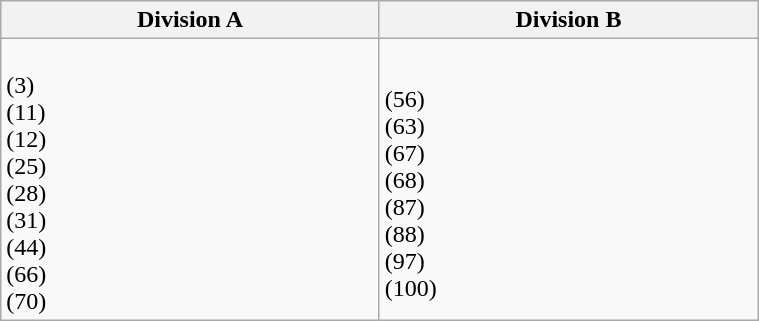<table class="wikitable" width="40%">
<tr>
<th width="50%">Division A</th>
<th width="50%">Division B</th>
</tr>
<tr>
<td><br> (3)<br>
 (11)<br>
 (12)<br>
 (25)<br>
 (28)<br>
 (31)<br>
 (44)<br>
 (66)<br>
 (70)<br></td>
<td><br> (56)<br>
 (63)<br>
 (67)<br>
 (68)<br>
 (87)<br>
 (88)<br>
 (97)<br>
 (100)<br></td>
</tr>
</table>
